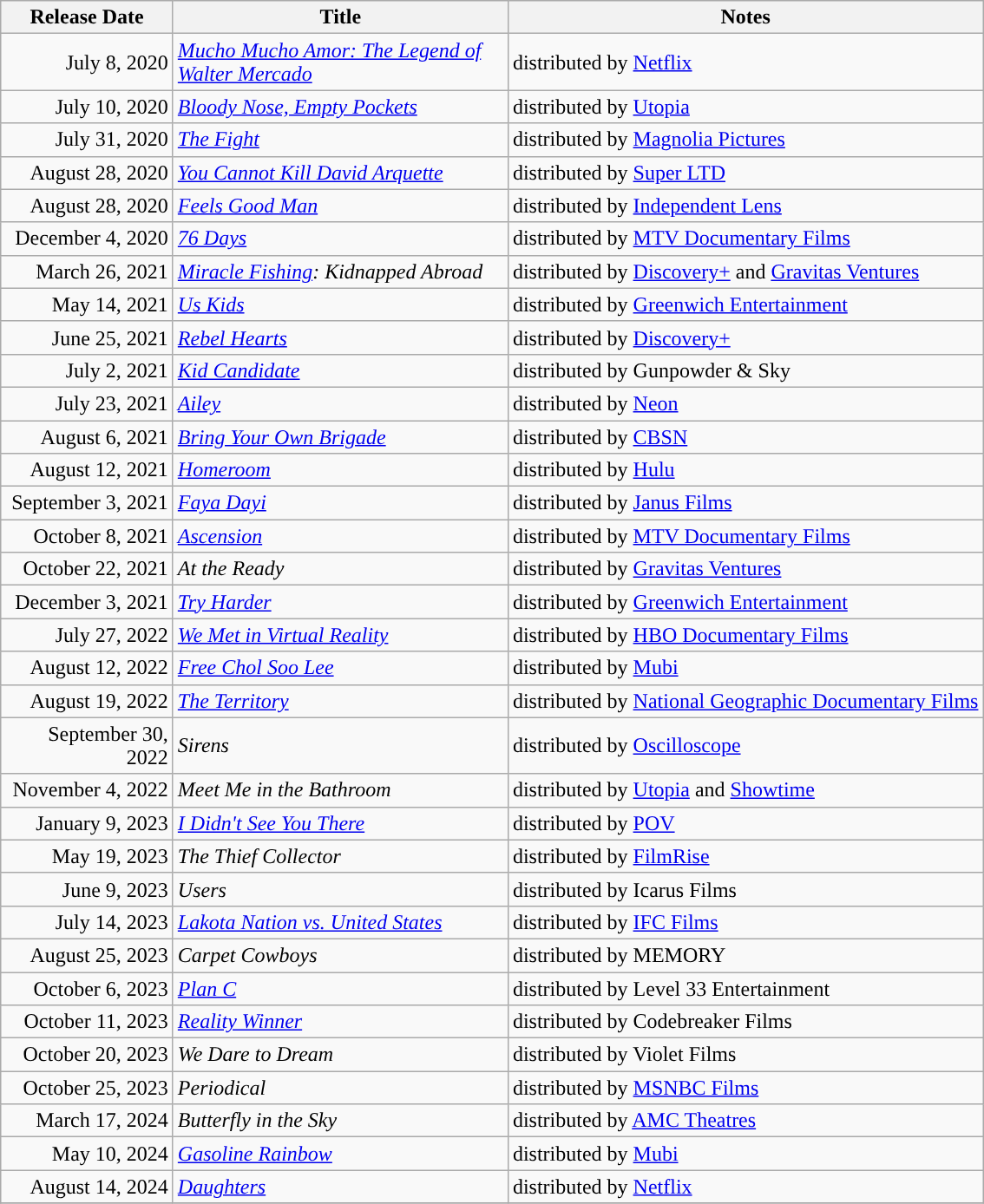<table class="wikitable sortable">
<tr>
<th style="width:125px;">Release Date</th>
<th style="width:250px;">Title</th>
<th>Notes</th>
</tr>
<tr>
<td style="text-align:right;">July 8, 2020</td>
<td><em><a href='#'>Mucho Mucho Amor: The Legend of Walter Mercado</a></em></td>
<td>distributed by <a href='#'>Netflix</a></td>
</tr>
<tr>
<td style="text-align:right;">July 10, 2020</td>
<td><em><a href='#'>Bloody Nose, Empty Pockets</a></em></td>
<td>distributed by <a href='#'>Utopia</a></td>
</tr>
<tr>
<td style="text-align:right;">July 31, 2020</td>
<td><em><a href='#'>The Fight</a></em></td>
<td>distributed by <a href='#'>Magnolia Pictures</a></td>
</tr>
<tr>
<td style="text-align:right;">August 28, 2020</td>
<td><em><a href='#'>You Cannot Kill David Arquette</a></em></td>
<td>distributed by <a href='#'>Super LTD</a></td>
</tr>
<tr>
<td style="text-align:right;">August 28, 2020</td>
<td><em><a href='#'>Feels Good Man</a></em></td>
<td>distributed by <a href='#'>Independent Lens</a></td>
</tr>
<tr>
<td style="text-align:right;">December 4, 2020</td>
<td><em><a href='#'>76 Days</a></em></td>
<td>distributed by <a href='#'>MTV Documentary Films</a></td>
</tr>
<tr>
<td style="text-align:right;">March 26, 2021</td>
<td><em><a href='#'>Miracle Fishing</a>: Kidnapped Abroad</em></td>
<td>distributed by <a href='#'>Discovery+</a> and <a href='#'>Gravitas Ventures</a></td>
</tr>
<tr>
<td style="text-align:right;">May 14, 2021</td>
<td><em><a href='#'>Us Kids</a></em></td>
<td>distributed by <a href='#'>Greenwich Entertainment</a></td>
</tr>
<tr>
<td style="text-align:right;">June 25, 2021</td>
<td><em><a href='#'>Rebel Hearts</a></em></td>
<td>distributed by <a href='#'>Discovery+</a></td>
</tr>
<tr>
<td style="text-align:right;">July 2, 2021</td>
<td><em><a href='#'>Kid Candidate</a></em></td>
<td>distributed by Gunpowder & Sky</td>
</tr>
<tr>
<td style="text-align:right;">July 23, 2021</td>
<td><em><a href='#'>Ailey</a></em></td>
<td>distributed by <a href='#'>Neon</a></td>
</tr>
<tr>
<td style="text-align:right;">August 6, 2021</td>
<td><em><a href='#'>Bring Your Own Brigade</a></em></td>
<td>distributed by <a href='#'>CBSN</a></td>
</tr>
<tr>
<td style="text-align:right;">August 12, 2021</td>
<td><em><a href='#'>Homeroom</a></em></td>
<td>distributed by <a href='#'>Hulu</a></td>
</tr>
<tr>
<td style="text-align:right;">September 3, 2021</td>
<td><em><a href='#'>Faya Dayi</a></em></td>
<td>distributed by <a href='#'>Janus Films</a></td>
</tr>
<tr>
<td style="text-align:right;">October 8, 2021</td>
<td><em><a href='#'>Ascension</a></em></td>
<td>distributed by <a href='#'>MTV Documentary Films</a></td>
</tr>
<tr>
<td style="text-align:right;">October 22, 2021</td>
<td><em>At the Ready</em></td>
<td>distributed by <a href='#'>Gravitas Ventures</a></td>
</tr>
<tr>
<td style="text-align:right;">December 3, 2021</td>
<td><em><a href='#'>Try Harder</a></em></td>
<td>distributed by <a href='#'>Greenwich Entertainment</a></td>
</tr>
<tr>
<td style="text-align:right;">July 27, 2022</td>
<td><em><a href='#'>We Met in Virtual Reality</a></em></td>
<td>distributed by <a href='#'>HBO Documentary Films</a></td>
</tr>
<tr>
<td style="text-align:right;">August 12, 2022</td>
<td><em><a href='#'>Free Chol Soo Lee</a></em></td>
<td>distributed by <a href='#'>Mubi</a></td>
</tr>
<tr>
<td style="text-align:right;">August 19, 2022</td>
<td><em><a href='#'>The Territory</a></em></td>
<td>distributed by <a href='#'>National Geographic Documentary Films</a></td>
</tr>
<tr>
<td style="text-align:right;">September 30, 2022</td>
<td><em>Sirens</em></td>
<td>distributed by <a href='#'>Oscilloscope</a></td>
</tr>
<tr>
<td style="text-align:right;">November 4, 2022</td>
<td><em>Meet Me in the Bathroom</em></td>
<td>distributed by <a href='#'>Utopia</a> and <a href='#'>Showtime</a></td>
</tr>
<tr>
<td style="text-align:right;">January 9, 2023</td>
<td><em><a href='#'>I Didn't See You There</a></em></td>
<td>distributed by <a href='#'>POV</a></td>
</tr>
<tr>
<td style="text-align:right;">May 19, 2023</td>
<td><em>The Thief Collector</em></td>
<td>distributed by <a href='#'>FilmRise</a></td>
</tr>
<tr>
<td style="text-align:right;">June 9, 2023</td>
<td><em>Users</em></td>
<td>distributed by Icarus Films</td>
</tr>
<tr>
<td style="text-align:right;">July 14, 2023</td>
<td><em><a href='#'>Lakota Nation vs. United States</a></em></td>
<td>distributed by <a href='#'>IFC Films</a></td>
</tr>
<tr>
<td style="text-align:right;">August 25, 2023</td>
<td><em>Carpet Cowboys</em></td>
<td>distributed by MEMORY</td>
</tr>
<tr>
<td style="text-align:right;">October 6, 2023</td>
<td><em><a href='#'>Plan C</a></em></td>
<td>distributed by Level 33 Entertainment</td>
</tr>
<tr>
<td style="text-align:right;">October 11, 2023</td>
<td><em><a href='#'>Reality Winner</a></em></td>
<td>distributed by Codebreaker Films</td>
</tr>
<tr>
<td style="text-align:right;">October 20, 2023</td>
<td><em>We Dare to Dream</em></td>
<td>distributed by Violet Films</td>
</tr>
<tr>
<td style="text-align:right;">October 25, 2023</td>
<td><em>Periodical</em></td>
<td>distributed by <a href='#'>MSNBC Films</a></td>
</tr>
<tr>
<td style="text-align:right;">March 17, 2024</td>
<td><em>Butterfly in the Sky</em></td>
<td>distributed by <a href='#'>AMC Theatres</a></td>
</tr>
<tr>
<td style="text-align:right;">May 10, 2024</td>
<td><em><a href='#'>Gasoline Rainbow</a></em></td>
<td>distributed by <a href='#'>Mubi</a></td>
</tr>
<tr>
<td style="text-align:right;">August 14, 2024</td>
<td><em><a href='#'>Daughters</a></em></td>
<td>distributed by <a href='#'>Netflix</a></td>
</tr>
<tr>
</tr>
</table>
